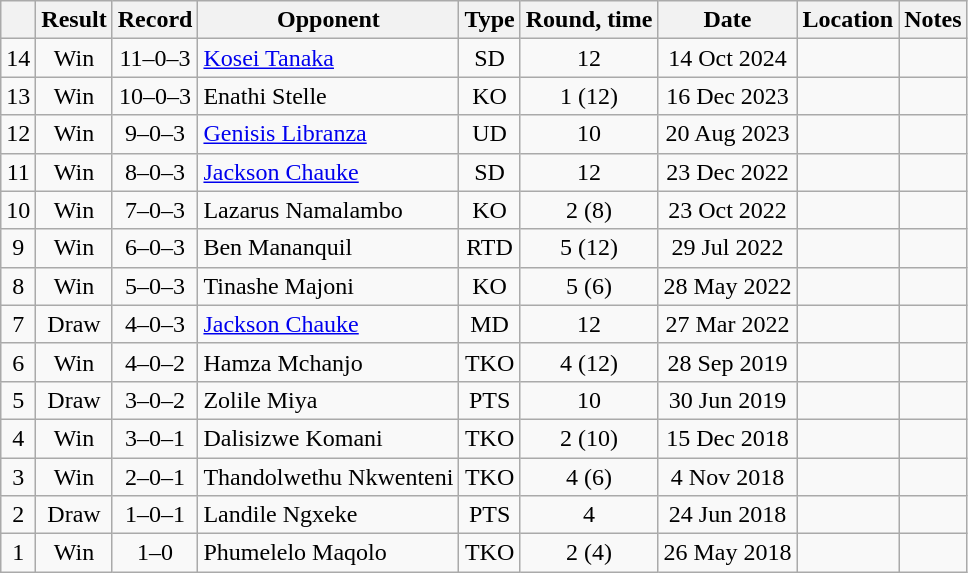<table class=wikitable style=text-align:center>
<tr>
<th></th>
<th>Result</th>
<th>Record</th>
<th>Opponent</th>
<th>Type</th>
<th>Round, time</th>
<th>Date</th>
<th>Location</th>
<th>Notes</th>
</tr>
<tr>
<td>14</td>
<td>Win</td>
<td>11–0–3</td>
<td align=left><a href='#'>Kosei Tanaka</a></td>
<td>SD</td>
<td>12</td>
<td>14 Oct 2024</td>
<td align=left></td>
<td align=left></td>
</tr>
<tr>
<td>13</td>
<td>Win</td>
<td>10–0–3</td>
<td align=left>Enathi Stelle</td>
<td>KO</td>
<td>1 (12)</td>
<td>16 Dec 2023</td>
<td align=left></td>
<td align=left></td>
</tr>
<tr>
<td>12</td>
<td>Win</td>
<td>9–0–3</td>
<td align=left><a href='#'>Genisis Libranza</a></td>
<td>UD</td>
<td>10</td>
<td>20 Aug 2023</td>
<td align=left></td>
<td align=left></td>
</tr>
<tr>
<td>11</td>
<td>Win</td>
<td>8–0–3</td>
<td align=left><a href='#'>Jackson Chauke</a></td>
<td>SD</td>
<td>12</td>
<td>23 Dec 2022</td>
<td align=left></td>
<td align=left></td>
</tr>
<tr>
<td>10</td>
<td>Win</td>
<td>7–0–3</td>
<td align=left>Lazarus Namalambo</td>
<td>KO</td>
<td>2 (8)</td>
<td>23 Oct 2022</td>
<td align=left></td>
<td align=left></td>
</tr>
<tr>
<td>9</td>
<td>Win</td>
<td>6–0–3</td>
<td align=left>Ben Mananquil</td>
<td>RTD</td>
<td>5 (12)</td>
<td>29 Jul 2022</td>
<td align=left></td>
<td align=left></td>
</tr>
<tr>
<td>8</td>
<td>Win</td>
<td>5–0–3</td>
<td align=left>Tinashe Majoni</td>
<td>KO</td>
<td>5 (6)</td>
<td>28 May 2022</td>
<td align=left></td>
<td align=left></td>
</tr>
<tr>
<td>7</td>
<td>Draw</td>
<td>4–0–3</td>
<td align=left><a href='#'>Jackson Chauke</a></td>
<td>MD</td>
<td>12</td>
<td>27 Mar 2022</td>
<td align=left></td>
<td align=left></td>
</tr>
<tr>
<td>6</td>
<td>Win</td>
<td>4–0–2</td>
<td align=left>Hamza Mchanjo</td>
<td>TKO</td>
<td>4 (12)</td>
<td>28 Sep 2019</td>
<td align=left></td>
<td align=left></td>
</tr>
<tr>
<td>5</td>
<td>Draw</td>
<td>3–0–2</td>
<td align=left>Zolile Miya</td>
<td>PTS</td>
<td>10</td>
<td>30 Jun 2019</td>
<td align=left></td>
<td align=left></td>
</tr>
<tr>
<td>4</td>
<td>Win</td>
<td>3–0–1</td>
<td align=left>Dalisizwe Komani</td>
<td>TKO</td>
<td>2 (10)</td>
<td>15 Dec 2018</td>
<td align=left></td>
<td align=left></td>
</tr>
<tr>
<td>3</td>
<td>Win</td>
<td>2–0–1</td>
<td align=left>Thandolwethu Nkwenteni</td>
<td>TKO</td>
<td>4 (6)</td>
<td>4 Nov 2018</td>
<td align=left></td>
<td align=left></td>
</tr>
<tr>
<td>2</td>
<td>Draw</td>
<td>1–0–1</td>
<td align=left>Landile Ngxeke</td>
<td>PTS</td>
<td>4</td>
<td>24 Jun 2018</td>
<td align=left></td>
<td align=left></td>
</tr>
<tr>
<td>1</td>
<td>Win</td>
<td>1–0</td>
<td align=left>Phumelelo Maqolo</td>
<td>TKO</td>
<td>2 (4)</td>
<td>26 May 2018</td>
<td align=left></td>
<td align=left></td>
</tr>
</table>
